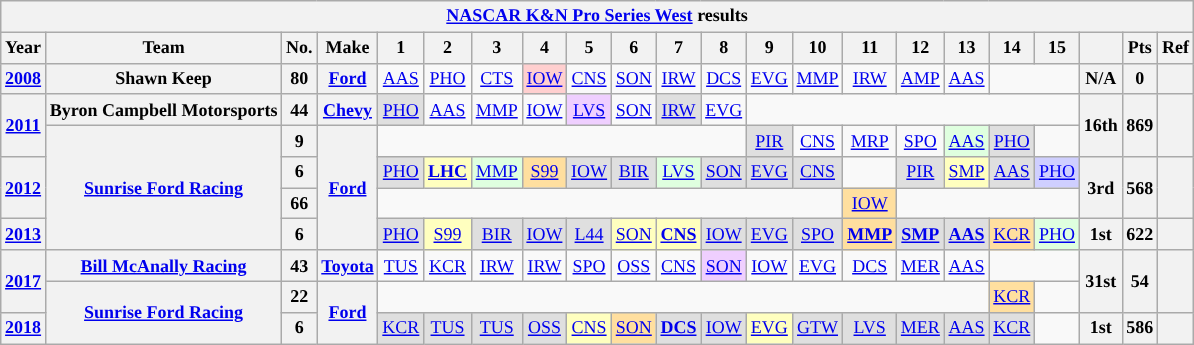<table class="wikitable" style="text-align:center; font-size:75%">
<tr>
<th colspan="22"><a href='#'>NASCAR K&N Pro Series West</a> results</th>
</tr>
<tr>
<th>Year</th>
<th>Team</th>
<th>No.</th>
<th>Make</th>
<th>1</th>
<th>2</th>
<th>3</th>
<th>4</th>
<th>5</th>
<th>6</th>
<th>7</th>
<th>8</th>
<th>9</th>
<th>10</th>
<th>11</th>
<th>12</th>
<th>13</th>
<th>14</th>
<th>15</th>
<th></th>
<th>Pts</th>
<th>Ref</th>
</tr>
<tr>
<th><a href='#'>2008</a></th>
<th>Shawn Keep</th>
<th>80</th>
<th><a href='#'>Ford</a></th>
<td><a href='#'>AAS</a></td>
<td><a href='#'>PHO</a></td>
<td><a href='#'>CTS</a></td>
<td style="background-color:#FFCFCF"><a href='#'>IOW</a><br></td>
<td><a href='#'>CNS</a></td>
<td><a href='#'>SON</a></td>
<td><a href='#'>IRW</a></td>
<td><a href='#'>DCS</a></td>
<td><a href='#'>EVG</a></td>
<td><a href='#'>MMP</a></td>
<td><a href='#'>IRW</a></td>
<td><a href='#'>AMP</a></td>
<td><a href='#'>AAS</a></td>
<td colspan="2"></td>
<th>N/A</th>
<th>0</th>
<th></th>
</tr>
<tr>
<th rowspan=2><a href='#'>2011</a></th>
<th>Byron Campbell Motorsports</th>
<th>44</th>
<th><a href='#'>Chevy</a></th>
<td style="background-color:#DFDFDF"><a href='#'>PHO</a><br></td>
<td><a href='#'>AAS</a></td>
<td><a href='#'>MMP</a></td>
<td><a href='#'>IOW</a></td>
<td style="background-color:#EFCFFF"><a href='#'>LVS</a><br></td>
<td><a href='#'>SON</a></td>
<td style="background-color:#DFDFDF"><a href='#'>IRW</a><br></td>
<td><a href='#'>EVG</a></td>
<td colspan=7></td>
<th rowspan=2>16th</th>
<th rowspan=2>869</th>
<th rowspan=2></th>
</tr>
<tr>
<th rowspan=4><a href='#'>Sunrise Ford Racing</a></th>
<th>9</th>
<th rowspan=4><a href='#'>Ford</a></th>
<td colspan=8></td>
<td style="background-color:#DFDFDF"><a href='#'>PIR</a><br></td>
<td><a href='#'>CNS</a></td>
<td><a href='#'>MRP</a></td>
<td><a href='#'>SPO</a></td>
<td style="background-color:#DFFFDF"><a href='#'>AAS</a><br></td>
<td style="background-color:#DFDFDF"><a href='#'>PHO</a><br></td>
<td></td>
</tr>
<tr>
<th rowspan=2><a href='#'>2012</a></th>
<th>6</th>
<td style="background-color:#DFDFDF"><a href='#'>PHO</a><br></td>
<td style="background-color:#FFFFBF"><strong><a href='#'>LHC</a></strong><br></td>
<td style="background-color:#DFFFDF"><a href='#'>MMP</a><br></td>
<td style="background-color:#FFDF9F"><a href='#'>S99</a><br></td>
<td style="background-color:#DFDFDF"><a href='#'>IOW</a><br></td>
<td style="background-color:#DFDFDF"><a href='#'>BIR</a><br></td>
<td style="background-color:#DFFFDF"><a href='#'>LVS</a><br></td>
<td style="background-color:#DFDFDF"><a href='#'>SON</a><br></td>
<td style="background-color:#DFDFDF"><a href='#'>EVG</a><br></td>
<td style="background-color:#DFDFDF"><a href='#'>CNS</a><br></td>
<td></td>
<td style="background-color:#DFDFDF"><a href='#'>PIR</a><br></td>
<td style="background-color:#FFFFBF"><a href='#'>SMP</a><br></td>
<td style="background-color:#DFDFDF"><a href='#'>AAS</a><br></td>
<td style="background-color:#CFCFFF"><a href='#'>PHO</a><br></td>
<th rowspan=2>3rd</th>
<th rowspan=2>568</th>
<th rowspan=2></th>
</tr>
<tr>
<th>66</th>
<td colspan=10></td>
<td style="background-color:#FFDF9F"><a href='#'>IOW</a><br></td>
<td colspan=4></td>
</tr>
<tr>
<th><a href='#'>2013</a></th>
<th>6</th>
<td style="background-color:#DFDFDF"><a href='#'>PHO</a><br></td>
<td style="background-color:#FFFFBF"><a href='#'>S99</a><br></td>
<td style="background-color:#DFDFDF"><a href='#'>BIR</a><br></td>
<td style="background-color:#DFDFDF"><a href='#'>IOW</a><br></td>
<td style="background-color:#DFDFDF"><a href='#'>L44</a><br></td>
<td style="background-color:#FFFFBF"><a href='#'>SON</a><br></td>
<td style="background-color:#FFFFBF"><strong><a href='#'>CNS</a></strong><br></td>
<td style="background-color:#DFDFDF"><a href='#'>IOW</a><br></td>
<td style="background-color:#DFDFDF"><a href='#'>EVG</a><br></td>
<td style="background-color:#DFDFDF"><a href='#'>SPO</a><br></td>
<td style="background-color:#FFDF9F"><strong><a href='#'>MMP</a></strong><br></td>
<td style="background-color:#DFDFDF"><strong><a href='#'>SMP</a></strong><br></td>
<td style="background-color:#DFDFDF"><strong><a href='#'>AAS</a></strong><br></td>
<td style="background-color:#FFDF9F"><a href='#'>KCR</a><br></td>
<td style="background-color:#DFFFDF"><a href='#'>PHO</a><br></td>
<th>1st</th>
<th>622</th>
<th></th>
</tr>
<tr>
<th rowspan=2><a href='#'>2017</a></th>
<th><a href='#'>Bill McAnally Racing</a></th>
<th>43</th>
<th><a href='#'>Toyota</a></th>
<td><a href='#'>TUS</a></td>
<td><a href='#'>KCR</a></td>
<td><a href='#'>IRW</a></td>
<td><a href='#'>IRW</a></td>
<td><a href='#'>SPO</a></td>
<td><a href='#'>OSS</a></td>
<td><a href='#'>CNS</a></td>
<td style="background-color:#EFCFFF"><a href='#'>SON</a><br></td>
<td><a href='#'>IOW</a></td>
<td><a href='#'>EVG</a></td>
<td><a href='#'>DCS</a></td>
<td><a href='#'>MER</a></td>
<td><a href='#'>AAS</a></td>
<td colspan=2></td>
<th rowspan=2>31st</th>
<th rowspan=2>54</th>
<th rowspan=2></th>
</tr>
<tr>
<th rowspan=2><a href='#'>Sunrise Ford Racing</a></th>
<th>22</th>
<th rowspan=2><a href='#'>Ford</a></th>
<td colspan=13></td>
<td style="background-color:#FFDF9F"><a href='#'>KCR</a><br></td>
<td></td>
</tr>
<tr>
<th><a href='#'>2018</a></th>
<th>6</th>
<td style="background-color:#DFDFDF"><a href='#'>KCR</a><br></td>
<td style="background-color:#DFDFDF"><a href='#'>TUS</a><br></td>
<td style="background-color:#DFDFDF"><a href='#'>TUS</a><br></td>
<td style="background-color:#DFDFDF"><a href='#'>OSS</a><br></td>
<td style="background-color:#FFFFBF"><a href='#'>CNS</a><br></td>
<td style="background-color:#FFDF9F"><a href='#'>SON</a><br></td>
<td style="background-color:#DFDFDF"><strong><a href='#'>DCS</a></strong><br></td>
<td style="background-color:#DFDFDF"><a href='#'>IOW</a><br></td>
<td style="background-color:#FFFFBF"><a href='#'>EVG</a><br></td>
<td style="background-color:#DFDFDF"><a href='#'>GTW</a><br></td>
<td style="background-color:#DFDFDF"><a href='#'>LVS</a><br></td>
<td style="background-color:#DFDFDF"><a href='#'>MER</a><br></td>
<td style="background-color:#DFDFDF"><a href='#'>AAS</a><br></td>
<td style="background-color:#DFDFDF"><a href='#'>KCR</a><br></td>
<td></td>
<th>1st</th>
<th>586</th>
<th></th>
</tr>
</table>
